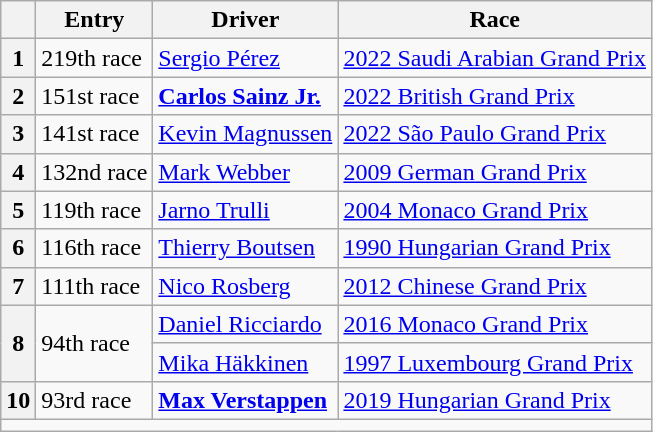<table class="wikitable">
<tr>
<th></th>
<th>Entry</th>
<th>Driver</th>
<th>Race</th>
</tr>
<tr>
<th>1</th>
<td>219th race</td>
<td> <a href='#'>Sergio Pérez</a></td>
<td><a href='#'>2022 Saudi Arabian Grand Prix</a></td>
</tr>
<tr>
<th>2</th>
<td>151st race</td>
<td> <strong><a href='#'>Carlos Sainz Jr.</a></strong></td>
<td><a href='#'>2022 British Grand Prix</a></td>
</tr>
<tr>
<th>3</th>
<td>141st race</td>
<td> <a href='#'>Kevin Magnussen</a></td>
<td><a href='#'>2022 São Paulo Grand Prix</a></td>
</tr>
<tr>
<th>4</th>
<td>132nd race</td>
<td> <a href='#'>Mark Webber</a></td>
<td><a href='#'>2009 German Grand Prix</a></td>
</tr>
<tr>
<th>5</th>
<td>119th race</td>
<td> <a href='#'>Jarno Trulli</a></td>
<td><a href='#'>2004 Monaco Grand Prix</a></td>
</tr>
<tr>
<th>6</th>
<td>116th race</td>
<td> <a href='#'>Thierry Boutsen</a></td>
<td><a href='#'>1990 Hungarian Grand Prix</a></td>
</tr>
<tr>
<th>7</th>
<td>111th race</td>
<td> <a href='#'>Nico Rosberg</a></td>
<td><a href='#'>2012 Chinese Grand Prix</a></td>
</tr>
<tr>
<th rowspan=2>8</th>
<td rowspan=2>94th race</td>
<td> <a href='#'>Daniel Ricciardo</a></td>
<td><a href='#'>2016 Monaco Grand Prix</a></td>
</tr>
<tr>
<td> <a href='#'>Mika Häkkinen</a></td>
<td><a href='#'>1997 Luxembourg Grand Prix</a></td>
</tr>
<tr>
<th>10</th>
<td>93rd race</td>
<td> <strong><a href='#'>Max Verstappen</a></strong></td>
<td><a href='#'>2019 Hungarian Grand Prix</a></td>
</tr>
<tr align=center>
<td colspan=5></td>
</tr>
</table>
